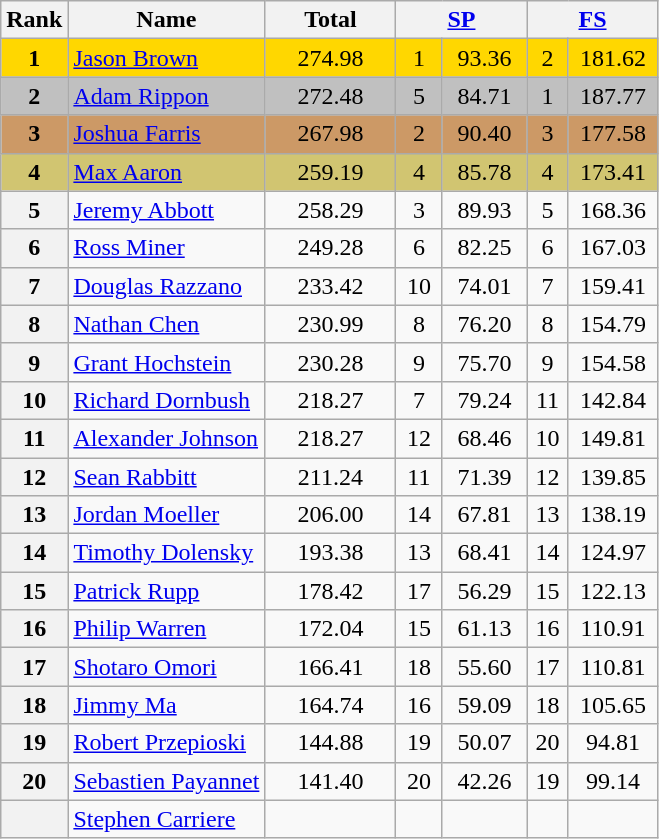<table class="wikitable sortable">
<tr>
<th>Rank</th>
<th>Name</th>
<th width="80px">Total</th>
<th colspan="2" width="80px"><a href='#'>SP</a></th>
<th colspan="2" width="80px"><a href='#'>FS</a></th>
</tr>
<tr bgcolor="gold">
<td align="center"><strong>1</strong></td>
<td><a href='#'>Jason Brown</a></td>
<td align="center">274.98</td>
<td align="center">1</td>
<td align="center">93.36</td>
<td align="center">2</td>
<td align="center">181.62</td>
</tr>
<tr bgcolor="silver">
<td align="center"><strong>2</strong></td>
<td><a href='#'>Adam Rippon</a></td>
<td align="center">272.48</td>
<td align="center">5</td>
<td align="center">84.71</td>
<td align="center">1</td>
<td align="center">187.77</td>
</tr>
<tr bgcolor="cc9966">
<td align="center"><strong>3</strong></td>
<td><a href='#'>Joshua Farris</a></td>
<td align="center">267.98</td>
<td align="center">2</td>
<td align="center">90.40</td>
<td align="center">3</td>
<td align="center">177.58</td>
</tr>
<tr bgcolor="#d1c571">
<td align="center"><strong>4</strong></td>
<td><a href='#'>Max Aaron</a></td>
<td align="center">259.19</td>
<td align="center">4</td>
<td align="center">85.78</td>
<td align="center">4</td>
<td align="center">173.41</td>
</tr>
<tr>
<th>5</th>
<td><a href='#'>Jeremy Abbott</a></td>
<td align="center">258.29</td>
<td align="center">3</td>
<td align="center">89.93</td>
<td align="center">5</td>
<td align="center">168.36</td>
</tr>
<tr>
<th>6</th>
<td><a href='#'>Ross Miner</a></td>
<td align="center">249.28</td>
<td align="center">6</td>
<td align="center">82.25</td>
<td align="center">6</td>
<td align="center">167.03</td>
</tr>
<tr>
<th>7</th>
<td><a href='#'>Douglas Razzano</a></td>
<td align="center">233.42</td>
<td align="center">10</td>
<td align="center">74.01</td>
<td align="center">7</td>
<td align="center">159.41</td>
</tr>
<tr>
<th>8</th>
<td><a href='#'>Nathan Chen</a></td>
<td align="center">230.99</td>
<td align="center">8</td>
<td align="center">76.20</td>
<td align="center">8</td>
<td align="center">154.79</td>
</tr>
<tr>
<th>9</th>
<td><a href='#'>Grant Hochstein</a></td>
<td align="center">230.28</td>
<td align="center">9</td>
<td align="center">75.70</td>
<td align="center">9</td>
<td align="center">154.58</td>
</tr>
<tr>
<th>10</th>
<td><a href='#'>Richard Dornbush</a></td>
<td align="center">218.27</td>
<td align="center">7</td>
<td align="center">79.24</td>
<td align="center">11</td>
<td align="center">142.84</td>
</tr>
<tr>
<th>11</th>
<td><a href='#'>Alexander Johnson</a></td>
<td align="center">218.27</td>
<td align="center">12</td>
<td align="center">68.46</td>
<td align="center">10</td>
<td align="center">149.81</td>
</tr>
<tr>
<th>12</th>
<td><a href='#'>Sean Rabbitt</a></td>
<td align="center">211.24</td>
<td align="center">11</td>
<td align="center">71.39</td>
<td align="center">12</td>
<td align="center">139.85</td>
</tr>
<tr>
<th>13</th>
<td><a href='#'>Jordan Moeller</a></td>
<td align="center">206.00</td>
<td align="center">14</td>
<td align="center">67.81</td>
<td align="center">13</td>
<td align="center">138.19</td>
</tr>
<tr>
<th>14</th>
<td><a href='#'>Timothy Dolensky</a></td>
<td align="center">193.38</td>
<td align="center">13</td>
<td align="center">68.41</td>
<td align="center">14</td>
<td align="center">124.97</td>
</tr>
<tr>
<th>15</th>
<td><a href='#'>Patrick Rupp</a></td>
<td align="center">178.42</td>
<td align="center">17</td>
<td align="center">56.29</td>
<td align="center">15</td>
<td align="center">122.13</td>
</tr>
<tr>
<th>16</th>
<td><a href='#'>Philip Warren</a></td>
<td align="center">172.04</td>
<td align="center">15</td>
<td align="center">61.13</td>
<td align="center">16</td>
<td align="center">110.91</td>
</tr>
<tr>
<th>17</th>
<td><a href='#'>Shotaro Omori</a></td>
<td align="center">166.41</td>
<td align="center">18</td>
<td align="center">55.60</td>
<td align="center">17</td>
<td align="center">110.81</td>
</tr>
<tr>
<th>18</th>
<td><a href='#'>Jimmy Ma</a></td>
<td align="center">164.74</td>
<td align="center">16</td>
<td align="center">59.09</td>
<td align="center">18</td>
<td align="center">105.65</td>
</tr>
<tr>
<th>19</th>
<td><a href='#'>Robert Przepioski</a></td>
<td align="center">144.88</td>
<td align="center">19</td>
<td align="center">50.07</td>
<td align="center">20</td>
<td align="center">94.81</td>
</tr>
<tr>
<th>20</th>
<td><a href='#'>Sebastien Payannet</a></td>
<td align="center">141.40</td>
<td align="center">20</td>
<td align="center">42.26</td>
<td align="center">19</td>
<td align="center">99.14</td>
</tr>
<tr>
<th></th>
<td><a href='#'>Stephen Carriere</a></td>
<td align="center"></td>
<td align="center"></td>
<td align="center"></td>
<td align="center"></td>
<td align="center"></td>
</tr>
</table>
